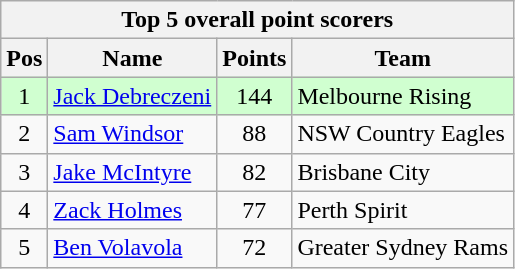<table class="wikitable" style="text-align: center;">
<tr>
<th colspan=4>Top 5 overall point scorers</th>
</tr>
<tr>
<th>Pos</th>
<th>Name</th>
<th>Points</th>
<th>Team</th>
</tr>
<tr style="background:#d0ffd0;">
<td rowspan = 1>1</td>
<td style="text-align:left;"><a href='#'>Jack Debreczeni</a></td>
<td>144</td>
<td style="text-align:left;">Melbourne Rising</td>
</tr>
<tr>
<td rowspan = 1>2</td>
<td style="text-align:left;"><a href='#'>Sam Windsor</a></td>
<td>88</td>
<td style="text-align:left;">NSW Country Eagles</td>
</tr>
<tr>
<td rowspan = 1>3</td>
<td style="text-align:left;"><a href='#'>Jake McIntyre</a></td>
<td>82</td>
<td style="text-align:left;">Brisbane City</td>
</tr>
<tr>
<td rowspan = 1>4</td>
<td style="text-align:left;"><a href='#'>Zack Holmes</a></td>
<td>77</td>
<td style="text-align:left;">Perth Spirit</td>
</tr>
<tr>
<td rowspan = 1>5</td>
<td style="text-align:left;"><a href='#'>Ben Volavola</a></td>
<td>72</td>
<td style="text-align:left;">Greater Sydney Rams</td>
</tr>
</table>
